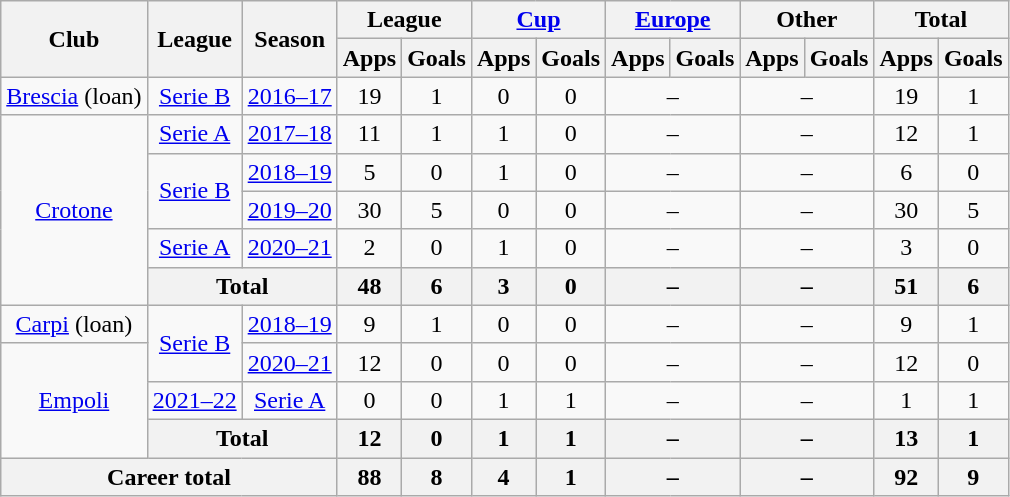<table class="wikitable" style="text-align: center;">
<tr>
<th rowspan="2">Club</th>
<th rowspan="2">League</th>
<th rowspan="2">Season</th>
<th colspan="2">League</th>
<th colspan="2"><a href='#'>Cup</a></th>
<th colspan="2"><a href='#'>Europe</a></th>
<th colspan="2">Other</th>
<th colspan="2">Total</th>
</tr>
<tr>
<th>Apps</th>
<th>Goals</th>
<th>Apps</th>
<th>Goals</th>
<th>Apps</th>
<th>Goals</th>
<th>Apps</th>
<th>Goals</th>
<th>Apps</th>
<th>Goals</th>
</tr>
<tr>
<td><a href='#'>Brescia</a> (loan)</td>
<td><a href='#'>Serie B</a></td>
<td><a href='#'>2016–17</a></td>
<td>19</td>
<td>1</td>
<td>0</td>
<td>0</td>
<td colspan=2>–</td>
<td colspan=2>–</td>
<td>19</td>
<td>1</td>
</tr>
<tr>
<td rowspan="5"><a href='#'>Crotone</a></td>
<td><a href='#'>Serie A</a></td>
<td><a href='#'>2017–18</a></td>
<td>11</td>
<td>1</td>
<td>1</td>
<td>0</td>
<td colspan=2>–</td>
<td colspan=2>–</td>
<td>12</td>
<td>1</td>
</tr>
<tr>
<td rowspan="2"><a href='#'>Serie B</a></td>
<td><a href='#'>2018–19</a></td>
<td>5</td>
<td>0</td>
<td>1</td>
<td>0</td>
<td colspan=2>–</td>
<td colspan=2>–</td>
<td>6</td>
<td>0</td>
</tr>
<tr>
<td><a href='#'>2019–20</a></td>
<td>30</td>
<td>5</td>
<td>0</td>
<td>0</td>
<td colspan=2>–</td>
<td colspan=2>–</td>
<td>30</td>
<td>5</td>
</tr>
<tr>
<td><a href='#'>Serie A</a></td>
<td><a href='#'>2020–21</a></td>
<td>2</td>
<td>0</td>
<td>1</td>
<td>0</td>
<td colspan=2>–</td>
<td colspan=2>–</td>
<td>3</td>
<td>0</td>
</tr>
<tr>
<th colspan="2">Total</th>
<th>48</th>
<th>6</th>
<th>3</th>
<th>0</th>
<th colspan=2>–</th>
<th colspan=2>–</th>
<th>51</th>
<th>6</th>
</tr>
<tr>
<td rowspan="1"><a href='#'>Carpi</a> (loan)</td>
<td rowspan="2"><a href='#'>Serie B</a></td>
<td><a href='#'>2018–19</a></td>
<td>9</td>
<td>1</td>
<td>0</td>
<td>0</td>
<td colspan=2>–</td>
<td colspan=2>–</td>
<td>9</td>
<td>1</td>
</tr>
<tr>
<td rowspan="3"><a href='#'>Empoli</a></td>
<td><a href='#'>2020–21</a></td>
<td>12</td>
<td>0</td>
<td>0</td>
<td>0</td>
<td colspan=2>–</td>
<td colspan=2>–</td>
<td>12</td>
<td>0</td>
</tr>
<tr>
<td><a href='#'>2021–22</a></td>
<td><a href='#'>Serie A</a></td>
<td>0</td>
<td>0</td>
<td>1</td>
<td>1</td>
<td colspan=2>–</td>
<td colspan=2>–</td>
<td>1</td>
<td>1</td>
</tr>
<tr>
<th colspan="2">Total</th>
<th>12</th>
<th>0</th>
<th>1</th>
<th>1</th>
<th colspan=2>–</th>
<th colspan=2>–</th>
<th>13</th>
<th>1</th>
</tr>
<tr>
<th colspan=3>Career total</th>
<th>88</th>
<th>8</th>
<th>4</th>
<th>1</th>
<th colspan=2>–</th>
<th colspan=2>–</th>
<th>92</th>
<th>9</th>
</tr>
</table>
